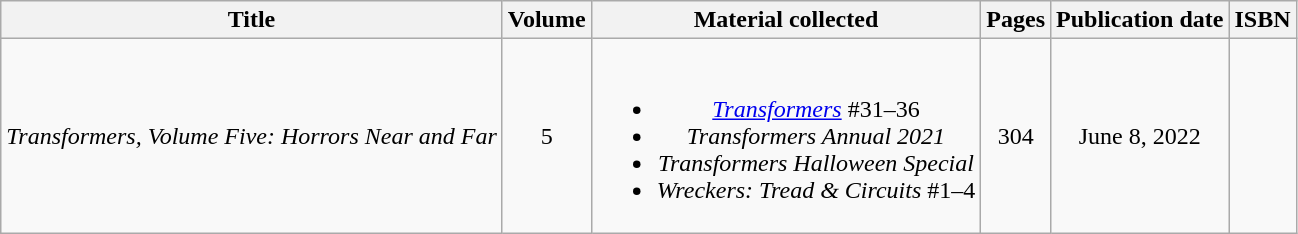<table class="wikitable" style="text-align: center;">
<tr>
<th>Title</th>
<th>Volume</th>
<th>Material collected</th>
<th>Pages</th>
<th>Publication date</th>
<th>ISBN</th>
</tr>
<tr>
<td align="left"><em>Transformers, Volume Five: Horrors Near and Far</em></td>
<td>5</td>
<td><br><ul><li><em><a href='#'>Transformers</a></em> #31–36</li><li><em>Transformers Annual 2021</em></li><li><em>Transformers Halloween Special</em></li><li><em>Wreckers: Tread & Circuits</em> #1–4</li></ul></td>
<td>304</td>
<td>June 8, 2022</td>
<td></td>
</tr>
</table>
